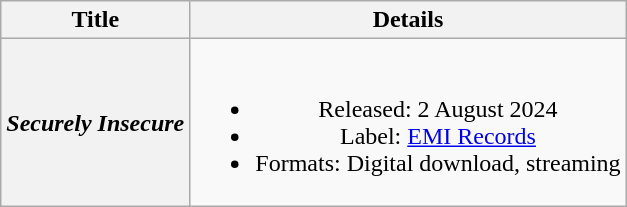<table class="wikitable plainrowheaders" style="text-align:center;">
<tr>
<th scope="col">Title</th>
<th scope="col">Details</th>
</tr>
<tr>
<th scope="row"><em>Securely Insecure</em></th>
<td><br><ul><li>Released: 2 August 2024</li><li>Label: <a href='#'>EMI Records</a></li><li>Formats: Digital download, streaming</li></ul></td>
</tr>
</table>
